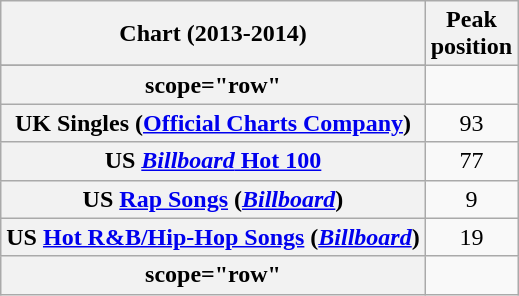<table class="wikitable sortable plainrowheaders">
<tr>
<th scope="col">Chart (2013-2014)</th>
<th scope="col">Peak<br>position</th>
</tr>
<tr>
</tr>
<tr>
<th>scope="row"</th>
</tr>
<tr>
<th scope="row">UK Singles (<a href='#'>Official Charts Company</a>)</th>
<td style="text-align:center;">93</td>
</tr>
<tr>
<th scope="row">US <a href='#'><em>Billboard</em> Hot 100</a></th>
<td style="text-align:center;">77</td>
</tr>
<tr>
<th scope="row">US <a href='#'>Rap Songs</a> (<em><a href='#'>Billboard</a></em>)</th>
<td style="text-align:center;">9</td>
</tr>
<tr>
<th scope="row">US <a href='#'>Hot R&B/Hip-Hop Songs</a> (<em><a href='#'>Billboard</a></em>)</th>
<td style="text-align:center;">19</td>
</tr>
<tr>
<th>scope="row" </th>
</tr>
</table>
